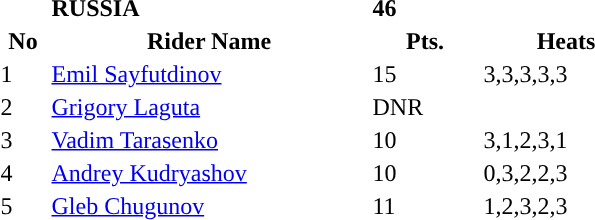<table class="toccolours">
<tr>
<td></td>
<td><strong>RUSSIA</strong></td>
<td><strong>46</strong></td>
</tr>
<tr style="background: ">
<th width=30px>No</th>
<th width=210px>Rider Name</th>
<th width=70px>Pts.</th>
<th width=110px>Heats</th>
</tr>
<tr style="background-color:">
<td>1</td>
<td><a href='#'>Emil Sayfutdinov</a></td>
<td>15</td>
<td>3,3,3,3,3</td>
</tr>
<tr style="background-color:">
<td>2</td>
<td><a href='#'>Grigory Laguta</a></td>
<td>DNR</td>
<td></td>
</tr>
<tr style="background-color:">
<td>3</td>
<td><a href='#'>Vadim Tarasenko</a></td>
<td>10</td>
<td>3,1,2,3,1</td>
</tr>
<tr style="background-color:">
<td>4</td>
<td><a href='#'>Andrey Kudryashov</a></td>
<td>10</td>
<td>0,3,2,2,3</td>
</tr>
<tr style="background-color:">
<td>5</td>
<td><a href='#'>Gleb Chugunov</a></td>
<td>11</td>
<td>1,2,3,2,3</td>
</tr>
</table>
